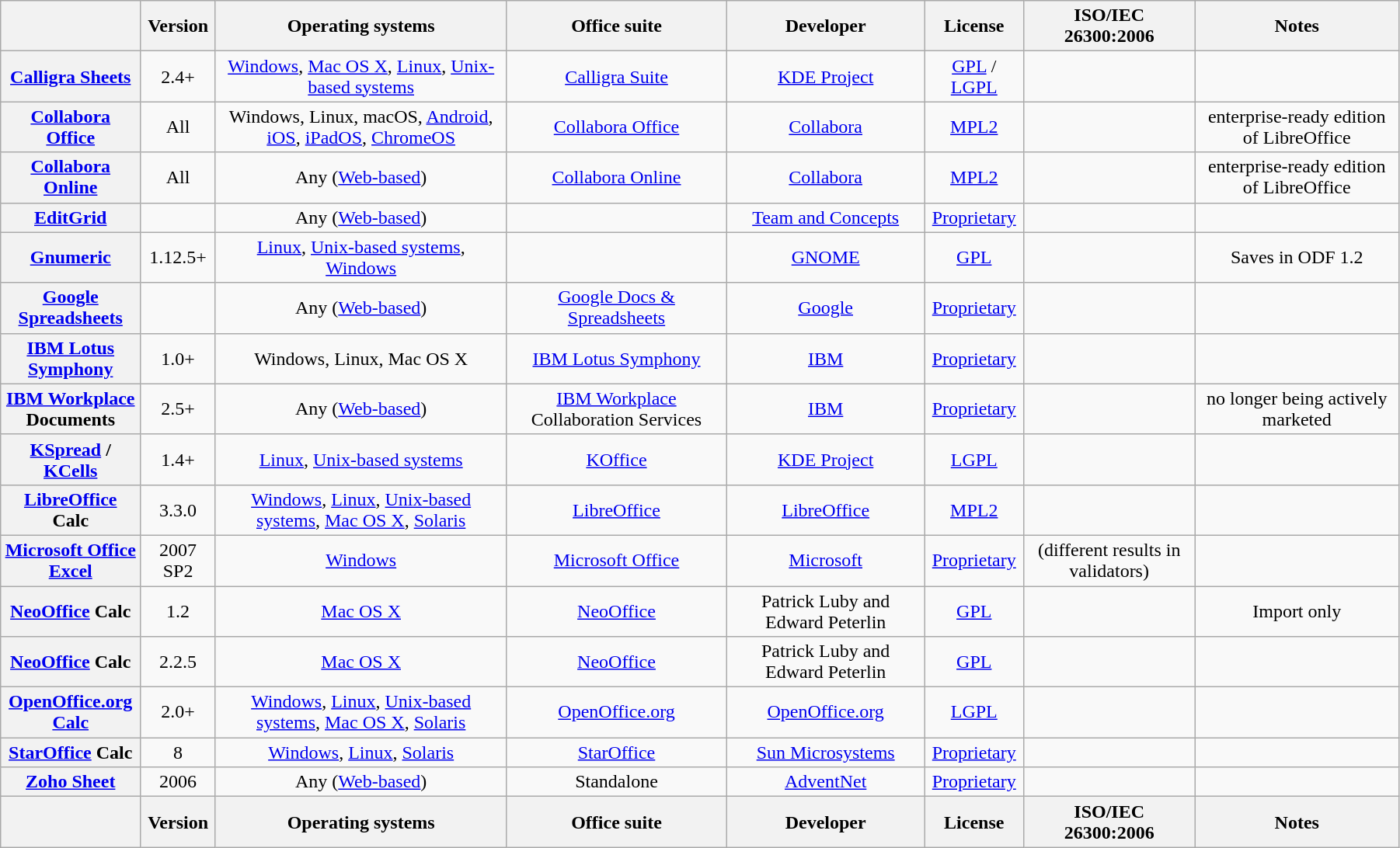<table class="sortable wikitable" style="text-align: center; width: 95%">
<tr>
<th style="width: 10%"></th>
<th>Version</th>
<th>Operating systems</th>
<th>Office suite</th>
<th>Developer</th>
<th>License</th>
<th>ISO/IEC 26300:2006</th>
<th>Notes</th>
</tr>
<tr>
<th><a href='#'>Calligra Sheets</a></th>
<td>2.4+</td>
<td><a href='#'>Windows</a>, <a href='#'>Mac OS X</a>, <a href='#'>Linux</a>, <a href='#'>Unix-based systems</a></td>
<td><a href='#'>Calligra Suite</a></td>
<td><a href='#'>KDE Project</a></td>
<td><a href='#'>GPL</a> / <a href='#'>LGPL</a></td>
<td></td>
<td></td>
</tr>
<tr>
<th><a href='#'>Collabora Office</a></th>
<td>All</td>
<td>Windows, Linux, macOS, <a href='#'>Android</a>, <a href='#'>iOS</a>, <a href='#'>iPadOS</a>, <a href='#'>ChromeOS</a></td>
<td><a href='#'>Collabora Office</a></td>
<td><a href='#'>Collabora</a></td>
<td><a href='#'>MPL2</a></td>
<td></td>
<td>enterprise-ready edition of LibreOffice</td>
</tr>
<tr>
<th><a href='#'>Collabora Online</a></th>
<td>All</td>
<td>Any (<a href='#'>Web-based</a>)</td>
<td><a href='#'>Collabora Online</a></td>
<td><a href='#'>Collabora</a></td>
<td><a href='#'>MPL2</a></td>
<td></td>
<td>enterprise-ready edition of LibreOffice</td>
</tr>
<tr>
<th><a href='#'>EditGrid</a></th>
<td></td>
<td>Any (<a href='#'>Web-based</a>)</td>
<td></td>
<td><a href='#'>Team and Concepts</a></td>
<td><a href='#'>Proprietary</a></td>
<td></td>
<td></td>
</tr>
<tr>
<th><a href='#'>Gnumeric</a></th>
<td>1.12.5+</td>
<td><a href='#'>Linux</a>, <a href='#'>Unix-based systems</a>, <a href='#'>Windows</a></td>
<td></td>
<td><a href='#'>GNOME</a></td>
<td><a href='#'>GPL</a></td>
<td></td>
<td>Saves in ODF 1.2</td>
</tr>
<tr>
<th><a href='#'>Google Spreadsheets</a></th>
<td></td>
<td>Any (<a href='#'>Web-based</a>)</td>
<td><a href='#'>Google Docs & Spreadsheets</a></td>
<td><a href='#'>Google</a></td>
<td><a href='#'>Proprietary</a></td>
<td></td>
<td></td>
</tr>
<tr>
<th><a href='#'>IBM Lotus Symphony</a></th>
<td>1.0+</td>
<td>Windows, Linux, Mac OS X</td>
<td><a href='#'>IBM Lotus Symphony</a></td>
<td><a href='#'>IBM</a></td>
<td><a href='#'>Proprietary</a></td>
<td></td>
<td></td>
</tr>
<tr>
<th><a href='#'>IBM Workplace</a> Documents</th>
<td>2.5+</td>
<td>Any (<a href='#'>Web-based</a>)</td>
<td><a href='#'>IBM Workplace</a> Collaboration Services</td>
<td><a href='#'>IBM</a></td>
<td><a href='#'>Proprietary</a></td>
<td></td>
<td>no longer being actively marketed</td>
</tr>
<tr>
<th><a href='#'>KSpread</a> / <a href='#'>KCells</a></th>
<td>1.4+</td>
<td><a href='#'>Linux</a>, <a href='#'>Unix-based systems</a></td>
<td><a href='#'>KOffice</a></td>
<td><a href='#'>KDE Project</a></td>
<td><a href='#'>LGPL</a></td>
<td></td>
<td></td>
</tr>
<tr>
<th><a href='#'>LibreOffice</a> Calc</th>
<td>3.3.0</td>
<td><a href='#'>Windows</a>, <a href='#'>Linux</a>, <a href='#'>Unix-based systems</a>, <a href='#'>Mac OS X</a>, <a href='#'>Solaris</a></td>
<td><a href='#'>LibreOffice</a></td>
<td><a href='#'>LibreOffice</a></td>
<td><a href='#'>MPL2</a></td>
<td></td>
<td></td>
</tr>
<tr>
<th><a href='#'>Microsoft Office Excel</a></th>
<td>2007 SP2</td>
<td><a href='#'>Windows</a></td>
<td><a href='#'>Microsoft Office</a></td>
<td><a href='#'>Microsoft</a></td>
<td><a href='#'>Proprietary</a></td>
<td> (different results in validators)</td>
<td></td>
</tr>
<tr>
<th><a href='#'>NeoOffice</a> Calc</th>
<td>1.2</td>
<td><a href='#'>Mac OS X</a></td>
<td><a href='#'>NeoOffice</a></td>
<td>Patrick Luby and Edward Peterlin</td>
<td><a href='#'>GPL</a></td>
<td></td>
<td>Import only</td>
</tr>
<tr>
<th><a href='#'>NeoOffice</a> Calc</th>
<td>2.2.5</td>
<td><a href='#'>Mac OS X</a></td>
<td><a href='#'>NeoOffice</a></td>
<td>Patrick Luby and Edward Peterlin</td>
<td><a href='#'>GPL</a></td>
<td></td>
<td></td>
</tr>
<tr>
<th><a href='#'>OpenOffice.org Calc</a></th>
<td>2.0+</td>
<td><a href='#'>Windows</a>, <a href='#'>Linux</a>, <a href='#'>Unix-based systems</a>, <a href='#'>Mac OS X</a>, <a href='#'>Solaris</a></td>
<td><a href='#'>OpenOffice.org</a></td>
<td><a href='#'>OpenOffice.org</a></td>
<td><a href='#'>LGPL</a></td>
<td></td>
<td></td>
</tr>
<tr>
<th><a href='#'>StarOffice</a> Calc</th>
<td>8</td>
<td><a href='#'>Windows</a>, <a href='#'>Linux</a>, <a href='#'>Solaris</a></td>
<td><a href='#'>StarOffice</a></td>
<td><a href='#'>Sun Microsystems</a></td>
<td><a href='#'>Proprietary</a></td>
<td></td>
<td></td>
</tr>
<tr>
<th><a href='#'>Zoho Sheet</a></th>
<td>2006</td>
<td>Any (<a href='#'>Web-based</a>)</td>
<td>Standalone</td>
<td><a href='#'>AdventNet</a></td>
<td><a href='#'>Proprietary</a></td>
<td></td>
<td></td>
</tr>
<tr class="sortbottom">
<th></th>
<th>Version</th>
<th>Operating systems</th>
<th>Office suite</th>
<th>Developer</th>
<th>License</th>
<th>ISO/IEC 26300:2006</th>
<th>Notes</th>
</tr>
</table>
